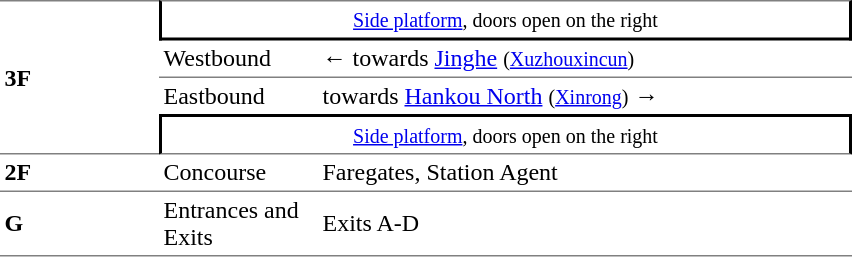<table cellspacing=0 cellpadding=3>
<tr>
<td style="border-bottom:solid 1px gray;border-top:solid 1px gray;" rowspan=4 width=100><strong>3F</strong></td>
<td style="border-right:solid 2px black;border-left:solid 2px black;border-top:solid 1px gray;border-bottom:solid 2px black;text-align:center;" colspan=2><small><a href='#'>Side platform</a>, doors open on the right</small></td>
</tr>
<tr>
<td style="border-top:solid 0px gray;" width=100>Westbound</td>
<td style="border-top:solid 0px gray;" width=350>←  towards <a href='#'>Jinghe</a> <small>(<a href='#'>Xuzhouxincun</a>)</small></td>
</tr>
<tr>
<td style="border-top:solid 1px gray;border-bottom:solid 0px gray;">Eastbound</td>
<td style="border-top:solid 1px gray;border-bottom:solid 0px gray;">  towards <a href='#'>Hankou North</a> <small>(<a href='#'>Xinrong</a>)</small> →</td>
</tr>
<tr>
<td style="border-right:solid 2px black;border-left:solid 2px black;border-top:solid 2px black;border-bottom:solid 1px gray;text-align:center;" colspan=2><small><a href='#'>Side platform</a>, doors open on the right</small></td>
</tr>
<tr>
<td style="border-bottom:solid 1px gray;"><strong>2F</strong></td>
<td style="border-bottom:solid 1px gray;">Concourse</td>
<td style="border-bottom:solid 1px gray;">Faregates, Station Agent</td>
</tr>
<tr>
<td style="border-bottom:solid 1px gray;"><strong>G</strong></td>
<td style="border-bottom:solid 1px gray;">Entrances and Exits</td>
<td style="border-bottom:solid 1px gray;">Exits A-D</td>
</tr>
</table>
